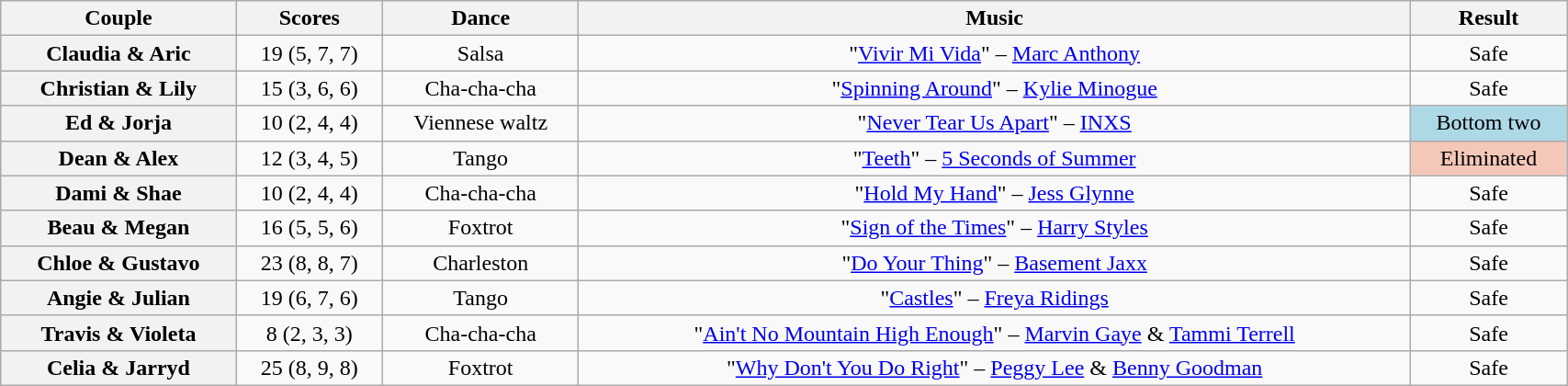<table class="wikitable sortable" style="text-align:center; width: 90%">
<tr>
<th scope="col">Couple</th>
<th scope="col">Scores</th>
<th scope="col" class="unsortable">Dance</th>
<th scope="col" class="unsortable">Music</th>
<th scope="col" class="unsortable">Result</th>
</tr>
<tr>
<th scope="row">Claudia & Aric</th>
<td>19 (5, 7, 7)</td>
<td>Salsa</td>
<td>"<a href='#'>Vivir Mi Vida</a>" – <a href='#'>Marc Anthony</a></td>
<td>Safe</td>
</tr>
<tr>
<th scope="row">Christian & Lily</th>
<td>15 (3, 6, 6)</td>
<td>Cha-cha-cha</td>
<td>"<a href='#'>Spinning Around</a>" – <a href='#'>Kylie Minogue</a></td>
<td>Safe</td>
</tr>
<tr>
<th scope="row">Ed & Jorja</th>
<td>10 (2, 4, 4)</td>
<td>Viennese waltz</td>
<td>"<a href='#'>Never Tear Us Apart</a>" – <a href='#'>INXS</a></td>
<td bgcolor="lightblue">Bottom two</td>
</tr>
<tr>
<th scope="row">Dean & Alex</th>
<td>12 (3, 4, 5)</td>
<td>Tango</td>
<td>"<a href='#'>Teeth</a>" – <a href='#'>5 Seconds of Summer</a></td>
<td bgcolor="f4c7b8">Eliminated</td>
</tr>
<tr>
<th scope="row">Dami & Shae</th>
<td>10 (2, 4, 4)</td>
<td>Cha-cha-cha</td>
<td>"<a href='#'>Hold My Hand</a>" – <a href='#'>Jess Glynne</a></td>
<td>Safe</td>
</tr>
<tr>
<th scope="row">Beau & Megan</th>
<td>16 (5, 5, 6)</td>
<td>Foxtrot</td>
<td>"<a href='#'>Sign of the Times</a>" – <a href='#'>Harry Styles</a></td>
<td>Safe</td>
</tr>
<tr>
<th scope="row">Chloe & Gustavo</th>
<td>23 (8, 8, 7)</td>
<td>Charleston</td>
<td>"<a href='#'>Do Your Thing</a>" – <a href='#'>Basement Jaxx</a></td>
<td>Safe</td>
</tr>
<tr>
<th scope="row">Angie & Julian</th>
<td>19 (6, 7, 6)</td>
<td>Tango</td>
<td>"<a href='#'>Castles</a>" – <a href='#'>Freya Ridings</a></td>
<td>Safe</td>
</tr>
<tr>
<th scope="row">Travis & Violeta</th>
<td>8 (2, 3, 3)</td>
<td>Cha-cha-cha</td>
<td>"<a href='#'>Ain't No Mountain High Enough</a>" – <a href='#'>Marvin Gaye</a> & <a href='#'>Tammi Terrell</a></td>
<td>Safe</td>
</tr>
<tr>
<th scope="row">Celia & Jarryd</th>
<td>25 (8, 9, 8)</td>
<td>Foxtrot</td>
<td>"<a href='#'>Why Don't You Do Right</a>" – <a href='#'>Peggy Lee</a> & <a href='#'>Benny Goodman</a></td>
<td>Safe</td>
</tr>
</table>
